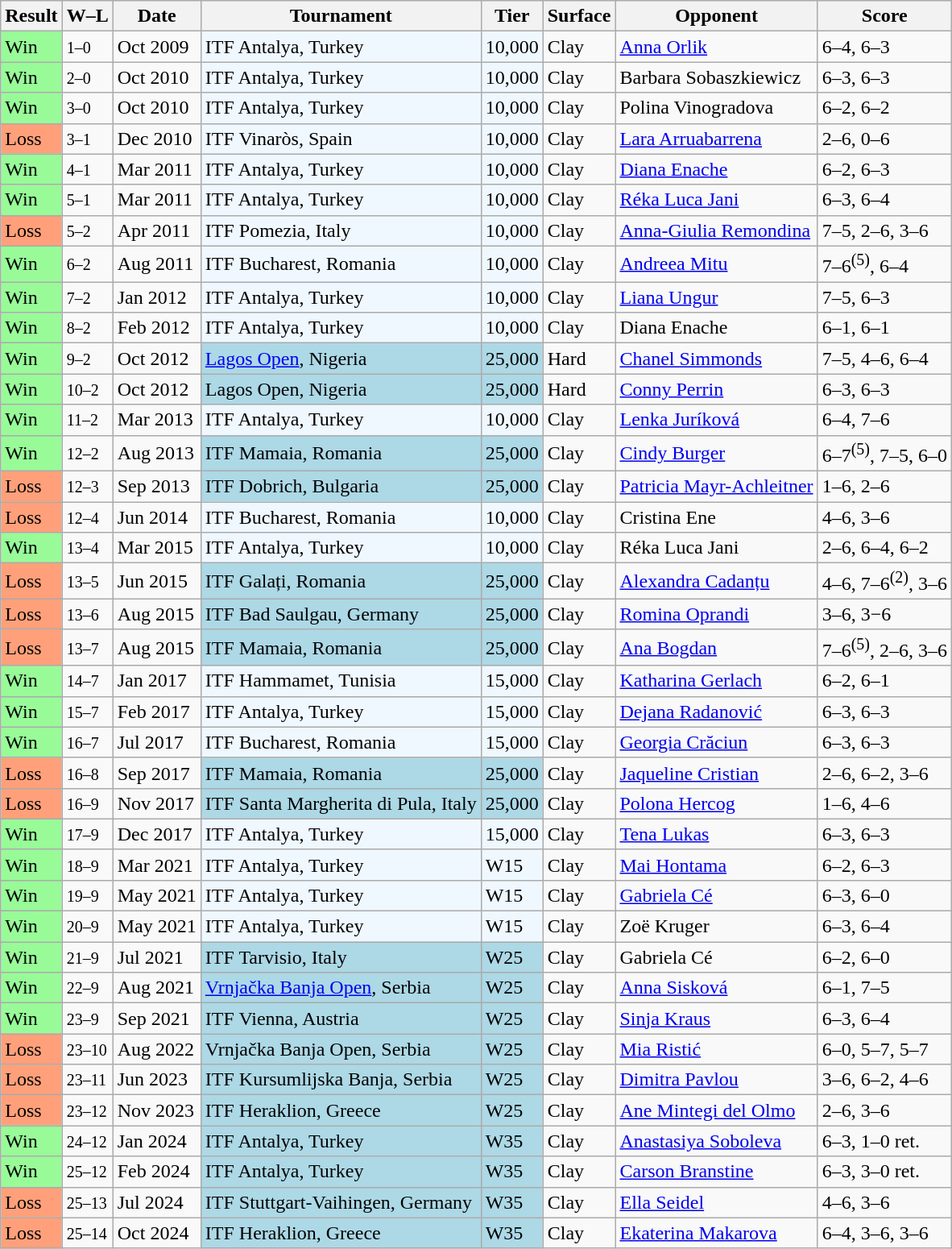<table class="sortable wikitable">
<tr>
<th>Result</th>
<th class="unsortable">W–L</th>
<th>Date</th>
<th>Tournament</th>
<th>Tier</th>
<th>Surface</th>
<th>Opponent</th>
<th class="unsortable">Score</th>
</tr>
<tr>
<td bgcolor="98FB98">Win</td>
<td><small>1–0</small></td>
<td>Oct 2009</td>
<td bgcolor="#f0f8ff">ITF Antalya, Turkey</td>
<td bgcolor="#f0f8ff">10,000</td>
<td>Clay</td>
<td> <a href='#'>Anna Orlik</a></td>
<td>6–4, 6–3</td>
</tr>
<tr>
<td bgcolor="98FB98">Win</td>
<td><small>2–0</small></td>
<td>Oct 2010</td>
<td bgcolor="#f0f8ff">ITF Antalya, Turkey</td>
<td bgcolor="#f0f8ff">10,000</td>
<td>Clay</td>
<td> Barbara Sobaszkiewicz</td>
<td>6–3, 6–3</td>
</tr>
<tr>
<td bgcolor="98FB98">Win</td>
<td><small>3–0</small></td>
<td>Oct 2010</td>
<td bgcolor="#f0f8ff">ITF Antalya, Turkey</td>
<td bgcolor="#f0f8ff">10,000</td>
<td>Clay</td>
<td> Polina Vinogradova</td>
<td>6–2, 6–2</td>
</tr>
<tr>
<td bgcolor="FFA07A">Loss</td>
<td><small>3–1</small></td>
<td>Dec 2010</td>
<td bgcolor="#f0f8ff">ITF Vinaròs, Spain</td>
<td bgcolor="#f0f8ff">10,000</td>
<td>Clay</td>
<td> <a href='#'>Lara Arruabarrena</a></td>
<td>2–6, 0–6</td>
</tr>
<tr>
<td bgcolor="98FB98">Win</td>
<td><small>4–1</small></td>
<td>Mar 2011</td>
<td bgcolor="#f0f8ff">ITF Antalya, Turkey</td>
<td bgcolor="#f0f8ff">10,000</td>
<td>Clay</td>
<td> <a href='#'>Diana Enache</a></td>
<td>6–2, 6–3</td>
</tr>
<tr>
<td bgcolor="98FB98">Win</td>
<td><small>5–1</small></td>
<td>Mar 2011</td>
<td bgcolor="#f0f8ff">ITF Antalya, Turkey</td>
<td bgcolor="#f0f8ff">10,000</td>
<td>Clay</td>
<td> <a href='#'>Réka Luca Jani</a></td>
<td>6–3, 6–4</td>
</tr>
<tr>
<td bgcolor="FFA07A">Loss</td>
<td><small>5–2</small></td>
<td>Apr 2011</td>
<td bgcolor="f0f8ff">ITF Pomezia, Italy</td>
<td bgcolor="f0f8ff">10,000</td>
<td>Clay</td>
<td> <a href='#'>Anna-Giulia Remondina</a></td>
<td>7–5, 2–6, 3–6</td>
</tr>
<tr>
<td bgcolor="98FB98">Win</td>
<td><small>6–2</small></td>
<td>Aug 2011</td>
<td bgcolor="#f0f8ff">ITF Bucharest, Romania</td>
<td bgcolor="#f0f8ff">10,000</td>
<td>Clay</td>
<td> <a href='#'>Andreea Mitu</a></td>
<td>7–6<sup>(5)</sup>, 6–4</td>
</tr>
<tr>
<td bgcolor="98FB98">Win</td>
<td><small>7–2</small></td>
<td>Jan 2012</td>
<td bgcolor="#f0f8ff">ITF Antalya, Turkey</td>
<td bgcolor="#f0f8ff">10,000</td>
<td>Clay</td>
<td> <a href='#'>Liana Ungur</a></td>
<td>7–5, 6–3</td>
</tr>
<tr>
<td bgcolor="98FB98">Win</td>
<td><small>8–2</small></td>
<td>Feb 2012</td>
<td bgcolor="#f0f8ff">ITF Antalya, Turkey</td>
<td bgcolor="#f0f8ff">10,000</td>
<td>Clay</td>
<td> Diana Enache</td>
<td>6–1, 6–1</td>
</tr>
<tr>
<td bgcolor="98FB98">Win</td>
<td><small>9–2</small></td>
<td>Oct 2012</td>
<td style="background:lightblue;"><a href='#'>Lagos Open</a>, Nigeria</td>
<td style="background:lightblue;">25,000</td>
<td>Hard</td>
<td> <a href='#'>Chanel Simmonds</a></td>
<td>7–5, 4–6, 6–4</td>
</tr>
<tr>
<td bgcolor="98FB98">Win</td>
<td><small>10–2</small></td>
<td>Oct 2012</td>
<td style="background:lightblue;">Lagos Open, Nigeria</td>
<td style="background:lightblue;">25,000</td>
<td>Hard</td>
<td> <a href='#'>Conny Perrin</a></td>
<td>6–3, 6–3</td>
</tr>
<tr>
<td bgcolor="98FB98">Win</td>
<td><small>11–2</small></td>
<td>Mar 2013</td>
<td bgcolor="#f0f8ff">ITF Antalya, Turkey</td>
<td bgcolor="#f0f8ff">10,000</td>
<td>Clay</td>
<td> <a href='#'>Lenka Juríková</a></td>
<td>6–4, 7–6</td>
</tr>
<tr>
<td bgcolor="98FB98">Win</td>
<td><small>12–2</small></td>
<td>Aug 2013</td>
<td style="background:lightblue;">ITF Mamaia, Romania</td>
<td style="background:lightblue;">25,000</td>
<td>Clay</td>
<td> <a href='#'>Cindy Burger</a></td>
<td>6–7<sup>(5)</sup>, 7–5, 6–0</td>
</tr>
<tr>
<td bgcolor="FFA07A">Loss</td>
<td><small>12–3</small></td>
<td>Sep 2013</td>
<td style="background:lightblue;">ITF Dobrich, Bulgaria</td>
<td style="background:lightblue;">25,000</td>
<td>Clay</td>
<td> <a href='#'>Patricia Mayr-Achleitner</a></td>
<td>1–6, 2–6</td>
</tr>
<tr>
<td bgcolor="FFA07A">Loss</td>
<td><small>12–4</small></td>
<td>Jun 2014</td>
<td bgcolor=#f0f8ff>ITF Bucharest, Romania</td>
<td bgcolor=#f0f8ff>10,000</td>
<td>Clay</td>
<td> Cristina Ene</td>
<td>4–6, 3–6</td>
</tr>
<tr>
<td bgcolor="98FB98">Win</td>
<td><small>13–4</small></td>
<td>Mar 2015</td>
<td bgcolor=#f0f8ff>ITF Antalya, Turkey</td>
<td bgcolor=#f0f8ff>10,000</td>
<td>Clay</td>
<td> Réka Luca Jani</td>
<td>2–6, 6–4, 6–2</td>
</tr>
<tr>
<td bgcolor="FFA07A">Loss</td>
<td><small>13–5</small></td>
<td>Jun 2015</td>
<td style="background:lightblue;">ITF Galați, Romania</td>
<td style="background:lightblue;">25,000</td>
<td>Clay</td>
<td> <a href='#'>Alexandra Cadanțu</a></td>
<td>4–6, 7–6<sup>(2)</sup>, 3–6</td>
</tr>
<tr>
<td bgcolor="FFA07A">Loss</td>
<td><small>13–6</small></td>
<td>Aug 2015</td>
<td style="background:lightblue;">ITF Bad Saulgau, Germany</td>
<td style="background:lightblue;">25,000</td>
<td>Clay</td>
<td> <a href='#'>Romina Oprandi</a></td>
<td>3–6, 3−6</td>
</tr>
<tr>
<td bgcolor="FFA07A">Loss</td>
<td><small>13–7</small></td>
<td>Aug 2015</td>
<td style="background:lightblue;">ITF Mamaia, Romania</td>
<td style="background:lightblue;">25,000</td>
<td>Clay</td>
<td> <a href='#'>Ana Bogdan</a></td>
<td>7–6<sup>(5)</sup>, 2–6, 3–6</td>
</tr>
<tr>
<td bgcolor="98FB98">Win</td>
<td><small>14–7</small></td>
<td>Jan 2017</td>
<td style="background:#f0f8ff;">ITF Hammamet, Tunisia</td>
<td style="background:#f0f8ff;">15,000</td>
<td>Clay</td>
<td> <a href='#'>Katharina Gerlach</a></td>
<td>6–2, 6–1</td>
</tr>
<tr>
<td bgcolor="98FB98">Win</td>
<td><small>15–7</small></td>
<td>Feb 2017</td>
<td style="background:#f0f8ff;">ITF Antalya, Turkey</td>
<td style="background:#f0f8ff;">15,000</td>
<td>Clay</td>
<td> <a href='#'>Dejana Radanović</a></td>
<td>6–3, 6–3</td>
</tr>
<tr>
<td bgcolor="98FB98">Win</td>
<td><small>16–7</small></td>
<td>Jul 2017</td>
<td style="background:#f0f8ff;">ITF Bucharest, Romania</td>
<td style="background:#f0f8ff;">15,000</td>
<td>Clay</td>
<td> <a href='#'>Georgia Crăciun</a></td>
<td>6–3, 6–3</td>
</tr>
<tr>
<td bgcolor="FFA07A">Loss</td>
<td><small>16–8</small></td>
<td>Sep 2017</td>
<td style="background:lightblue;">ITF Mamaia, Romania</td>
<td style="background:lightblue;">25,000</td>
<td>Clay</td>
<td> <a href='#'>Jaqueline Cristian</a></td>
<td>2–6, 6–2, 3–6</td>
</tr>
<tr>
<td bgcolor="FFA07A">Loss</td>
<td><small>16–9</small></td>
<td>Nov 2017</td>
<td style="background:lightblue;">ITF Santa Margherita di Pula, Italy</td>
<td style="background:lightblue;">25,000</td>
<td>Clay</td>
<td> <a href='#'>Polona Hercog</a></td>
<td>1–6, 4–6</td>
</tr>
<tr>
<td bgcolor="98FB98">Win</td>
<td><small>17–9</small></td>
<td>Dec 2017</td>
<td style="background:#f0f8ff;">ITF Antalya, Turkey</td>
<td style="background:#f0f8ff;">15,000</td>
<td>Clay</td>
<td> <a href='#'>Tena Lukas</a></td>
<td>6–3, 6–3</td>
</tr>
<tr>
<td bgcolor="98FB98">Win</td>
<td><small>18–9</small></td>
<td>Mar 2021</td>
<td style="background:#f0f8ff;">ITF Antalya, Turkey</td>
<td style="background:#f0f8ff;">W15</td>
<td>Clay</td>
<td> <a href='#'>Mai Hontama</a></td>
<td>6–2, 6–3</td>
</tr>
<tr>
<td bgcolor="98FB98">Win</td>
<td><small>19–9</small></td>
<td>May 2021</td>
<td style="background:#f0f8ff;">ITF Antalya, Turkey</td>
<td style="background:#f0f8ff;">W15</td>
<td>Clay</td>
<td> <a href='#'>Gabriela Cé</a></td>
<td>6–3, 6–0</td>
</tr>
<tr>
<td bgcolor="98FB98">Win</td>
<td><small>20–9</small></td>
<td>May 2021</td>
<td style="background:#f0f8ff;">ITF Antalya, Turkey</td>
<td style="background:#f0f8ff;">W15</td>
<td>Clay</td>
<td> Zoë Kruger</td>
<td>6–3, 6–4</td>
</tr>
<tr>
<td bgcolor="98FB98">Win</td>
<td><small>21–9</small></td>
<td>Jul 2021</td>
<td style="background:lightblue;">ITF Tarvisio, Italy</td>
<td style="background:lightblue;">W25</td>
<td>Clay</td>
<td> Gabriela Cé</td>
<td>6–2, 6–0</td>
</tr>
<tr>
<td bgcolor="98FB98">Win</td>
<td><small>22–9</small></td>
<td>Aug 2021</td>
<td style="background:lightblue;"><a href='#'>Vrnjačka Banja Open</a>, Serbia</td>
<td style="background:lightblue;">W25</td>
<td>Clay</td>
<td> <a href='#'>Anna Sisková</a></td>
<td>6–1, 7–5</td>
</tr>
<tr>
<td bgcolor="98FB98">Win</td>
<td><small>23–9</small></td>
<td>Sep 2021</td>
<td style="background:lightblue;">ITF Vienna, Austria</td>
<td style="background:lightblue;">W25</td>
<td>Clay</td>
<td> <a href='#'>Sinja Kraus</a></td>
<td>6–3, 6–4</td>
</tr>
<tr>
<td bgcolor="FFA07A">Loss</td>
<td><small>23–10</small></td>
<td>Aug 2022</td>
<td style="background:lightblue;">Vrnjačka Banja Open, Serbia</td>
<td style="background:lightblue;">W25</td>
<td>Clay</td>
<td> <a href='#'>Mia Ristić</a></td>
<td>6–0, 5–7, 5–7</td>
</tr>
<tr>
<td bgcolor="FFA07A">Loss</td>
<td><small>23–11</small></td>
<td>Jun 2023</td>
<td style="background:lightblue;">ITF Kursumlijska Banja, Serbia</td>
<td style="background:lightblue;">W25</td>
<td>Clay</td>
<td> <a href='#'>Dimitra Pavlou</a></td>
<td>3–6, 6–2, 4–6</td>
</tr>
<tr>
<td bgcolor="FFA07A">Loss</td>
<td><small>23–12</small></td>
<td>Nov 2023</td>
<td style="background:lightblue;">ITF Heraklion, Greece</td>
<td style="background:lightblue;">W25</td>
<td>Clay</td>
<td> <a href='#'>Ane Mintegi del Olmo</a></td>
<td>2–6, 3–6</td>
</tr>
<tr>
<td bgcolor="98FB98">Win</td>
<td><small>24–12</small></td>
<td>Jan 2024</td>
<td style="background:lightblue;">ITF Antalya, Turkey</td>
<td style="background:lightblue;">W35</td>
<td>Clay</td>
<td> <a href='#'>Anastasiya Soboleva</a></td>
<td>6–3, 1–0 ret.</td>
</tr>
<tr>
<td bgcolor="98FB98">Win</td>
<td><small>25–12</small></td>
<td>Feb 2024</td>
<td style="background:lightblue;">ITF Antalya, Turkey</td>
<td style="background:lightblue;">W35</td>
<td>Clay</td>
<td> <a href='#'>Carson Branstine</a></td>
<td>6–3, 3–0 ret.</td>
</tr>
<tr>
<td bgcolor="FFA07A">Loss</td>
<td><small>25–13</small></td>
<td>Jul 2024</td>
<td style="background:lightblue;">ITF Stuttgart-Vaihingen, Germany</td>
<td style="background:lightblue;">W35</td>
<td>Clay</td>
<td> <a href='#'>Ella Seidel</a></td>
<td>4–6, 3–6</td>
</tr>
<tr>
<td bgcolor="FFA07A">Loss</td>
<td><small>25–14</small></td>
<td>Oct 2024</td>
<td style="background:lightblue;">ITF Heraklion, Greece</td>
<td style="background:lightblue;">W35</td>
<td>Clay</td>
<td> <a href='#'>Ekaterina Makarova</a></td>
<td>6–4, 3–6, 3–6</td>
</tr>
</table>
